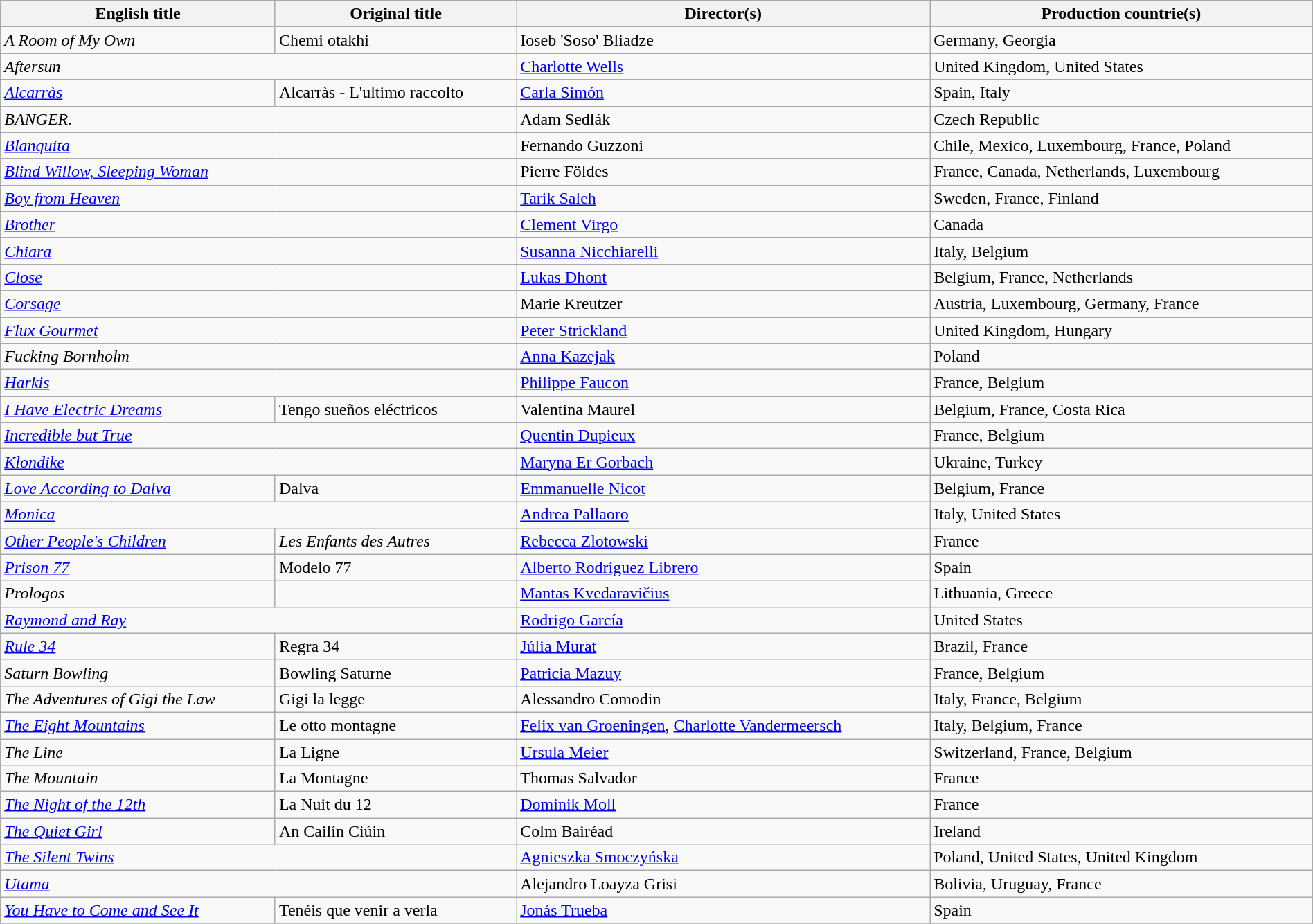<table class="sortable wikitable" style="width:100%; margin-bottom:4px" cellpadding="5">
<tr>
<th scope="col">English title</th>
<th scope="col">Original title</th>
<th scope="col">Director(s)</th>
<th scope="col">Production countrie(s)</th>
</tr>
<tr>
<td><em>A Room of My Own</em></td>
<td>Chemi otakhi</td>
<td>Ioseb 'Soso' Bliadze</td>
<td>Germany, Georgia</td>
</tr>
<tr>
<td colspan=2><em>Aftersun</em></td>
<td><a href='#'>Charlotte Wells</a></td>
<td>United Kingdom, United States</td>
</tr>
<tr>
<td><em><a href='#'>Alcarràs</a></em></td>
<td>Alcarràs - L'ultimo raccolto</td>
<td><a href='#'>Carla Simón</a></td>
<td>Spain, Italy</td>
</tr>
<tr>
<td colspan=2><em>BANGER.</em></td>
<td>Adam Sedlák</td>
<td>Czech Republic</td>
</tr>
<tr>
<td colspan=2><em><a href='#'>Blanquita</a></em></td>
<td>Fernando Guzzoni</td>
<td>Chile, Mexico, Luxembourg, France, Poland</td>
</tr>
<tr>
<td colspan=2><em><a href='#'>Blind Willow, Sleeping Woman</a></em></td>
<td>Pierre Földes</td>
<td>France, Canada, Netherlands, Luxembourg</td>
</tr>
<tr>
<td colspan=2><em><a href='#'>Boy from Heaven</a></em></td>
<td><a href='#'>Tarik Saleh</a></td>
<td>Sweden, France, Finland</td>
</tr>
<tr>
<td colspan=2><em><a href='#'>Brother</a></em></td>
<td><a href='#'>Clement Virgo</a></td>
<td>Canada</td>
</tr>
<tr>
<td colspan=2><em><a href='#'>Chiara</a></em></td>
<td><a href='#'>Susanna Nicchiarelli</a></td>
<td>Italy, Belgium</td>
</tr>
<tr>
<td colspan=2><em><a href='#'>Close</a></em></td>
<td><a href='#'>Lukas Dhont</a></td>
<td>Belgium, France, Netherlands</td>
</tr>
<tr>
<td colspan=2><em><a href='#'>Corsage</a></em></td>
<td>Marie Kreutzer</td>
<td>Austria, Luxembourg, Germany, France</td>
</tr>
<tr>
<td colspan=2><em><a href='#'>Flux Gourmet</a></em></td>
<td><a href='#'>Peter Strickland</a></td>
<td>United Kingdom, Hungary</td>
</tr>
<tr>
<td colspan=2><em>Fucking Bornholm</em></td>
<td><a href='#'>Anna Kazejak</a></td>
<td>Poland</td>
</tr>
<tr>
<td colspan=2><em><a href='#'>Harkis</a></em></td>
<td><a href='#'>Philippe Faucon</a></td>
<td>France, Belgium</td>
</tr>
<tr>
<td><em><a href='#'>I Have Electric Dreams</a></em></td>
<td>Tengo sueños eléctricos</td>
<td>Valentina Maurel</td>
<td>Belgium, France, Costa Rica</td>
</tr>
<tr>
<td colspan=2><em><a href='#'>Incredible but True</a></em></td>
<td><a href='#'>Quentin Dupieux</a></td>
<td>France, Belgium</td>
</tr>
<tr>
<td colspan=2><em><a href='#'>Klondike</a></em></td>
<td><a href='#'>Maryna Er Gorbach</a></td>
<td>Ukraine, Turkey</td>
</tr>
<tr>
<td><em><a href='#'>Love According to Dalva</a></em></td>
<td>Dalva</td>
<td><a href='#'>Emmanuelle Nicot</a></td>
<td>Belgium, France</td>
</tr>
<tr>
<td colspan="2"><em><a href='#'>Monica</a></em></td>
<td><a href='#'>Andrea Pallaoro</a></td>
<td>Italy, United States</td>
</tr>
<tr>
<td><em><a href='#'>Other People's Children</a></em></td>
<td><em>Les Enfants des Autres</em></td>
<td><a href='#'>Rebecca Zlotowski</a></td>
<td>France</td>
</tr>
<tr>
<td><em><a href='#'>Prison 77</a></em></td>
<td>Modelo 77</td>
<td><a href='#'>Alberto Rodríguez Librero</a></td>
<td>Spain</td>
</tr>
<tr>
<td><em>Prologos</em></td>
<td></td>
<td><a href='#'>Mantas Kvedaravičius</a></td>
<td>Lithuania, Greece</td>
</tr>
<tr>
<td colspan="2"><em><a href='#'>Raymond and Ray</a></em></td>
<td><a href='#'>Rodrigo García</a></td>
<td>United States</td>
</tr>
<tr>
<td><em><a href='#'>Rule 34</a></em></td>
<td>Regra 34</td>
<td><a href='#'>Júlia Murat</a></td>
<td>Brazil, France</td>
</tr>
<tr>
<td><em>Saturn Bowling</em></td>
<td>Bowling Saturne</td>
<td><a href='#'>Patricia Mazuy</a></td>
<td>France, Belgium</td>
</tr>
<tr>
<td><em>The Adventures of Gigi the Law</em></td>
<td>Gigi la legge</td>
<td>Alessandro Comodin</td>
<td>Italy, France, Belgium</td>
</tr>
<tr>
<td><em><a href='#'>The Eight Mountains</a></em></td>
<td>Le otto montagne</td>
<td><a href='#'>Felix van Groeningen</a>, <a href='#'>Charlotte Vandermeersch</a></td>
<td>Italy, Belgium, France</td>
</tr>
<tr>
<td><em>The Line</em></td>
<td>La Ligne</td>
<td><a href='#'>Ursula Meier</a></td>
<td>Switzerland, France, Belgium</td>
</tr>
<tr>
<td><em>The Mountain</em></td>
<td>La Montagne</td>
<td>Thomas Salvador</td>
<td>France</td>
</tr>
<tr>
<td><em><a href='#'>The Night of the 12th</a></em></td>
<td>La Nuit du 12</td>
<td><a href='#'>Dominik Moll</a></td>
<td>France</td>
</tr>
<tr>
<td><em><a href='#'>The Quiet Girl</a></em></td>
<td>An Cailín Ciúin</td>
<td>Colm Bairéad</td>
<td>Ireland</td>
</tr>
<tr>
<td colspan="2"><em><a href='#'>The Silent Twins</a></em></td>
<td><a href='#'>Agnieszka Smoczyńska</a></td>
<td>Poland, United States, United Kingdom</td>
</tr>
<tr>
<td colspan="2"><em><a href='#'>Utama</a></em></td>
<td>Alejandro Loayza Grisi</td>
<td>Bolivia, Uruguay, France</td>
</tr>
<tr>
<td><em><a href='#'>You Have to Come and See It</a></em></td>
<td>Tenéis que venir a verla</td>
<td><a href='#'>Jonás Trueba</a></td>
<td>Spain</td>
</tr>
<tr>
</tr>
</table>
